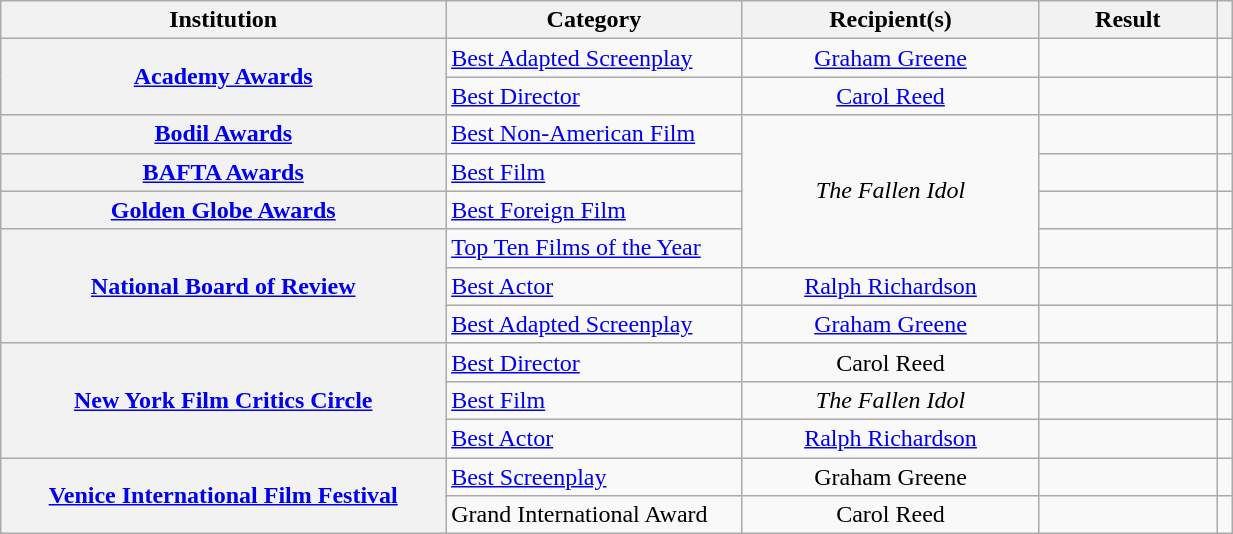<table class="wikitable unsortable plainrowheaders" style="width:65%;">
<tr>
<th style="width:30%;">Institution</th>
<th style="width:20%;">Category</th>
<th style="width:20%;">Recipient(s)</th>
<th style="width:12%;">Result</th>
<th style="width:1%;"></th>
</tr>
<tr>
<th scope="row" rowspan="2" style="text-align:center;"><a href='#'>Academy Awards</a></th>
<td><a href='#'>Best Adapted Screenplay</a></td>
<td style="text-align:center;"><a href='#'>Graham Greene</a></td>
<td></td>
<td style="text-align:center;"></td>
</tr>
<tr>
<td><a href='#'>Best Director</a></td>
<td style="text-align:center;"><a href='#'>Carol Reed</a></td>
<td></td>
<td style="text-align:center;"></td>
</tr>
<tr>
<th scope="row" style="text-align:center;"><a href='#'>Bodil Awards</a></th>
<td><a href='#'>Best Non-American Film</a></td>
<td style="text-align:center;" rowspan="4"><em>The Fallen Idol</em></td>
<td></td>
<td style="text-align:center;"></td>
</tr>
<tr>
<th scope="row" style="text-align:center;"><a href='#'>BAFTA Awards</a></th>
<td><a href='#'>Best Film</a></td>
<td></td>
<td style="text-align:center;"></td>
</tr>
<tr>
<th scope="row" style="text-align:center;"><a href='#'>Golden Globe Awards</a></th>
<td><a href='#'>Best Foreign Film</a></td>
<td></td>
<td style="text-align:center;"></td>
</tr>
<tr>
<th scope="row" rowspan="3" style="text-align:center;"><a href='#'>National Board of Review</a></th>
<td><a href='#'>Top Ten Films of the Year</a></td>
<td></td>
<td style="text-align:center;"></td>
</tr>
<tr>
<td><a href='#'>Best Actor</a></td>
<td style="text-align:center;"><a href='#'>Ralph Richardson</a></td>
<td></td>
<td style="text-align:center;"></td>
</tr>
<tr>
<td><a href='#'>Best Adapted Screenplay</a></td>
<td style="text-align:center;"><a href='#'>Graham Greene</a></td>
<td></td>
<td style="text-align:center;"></td>
</tr>
<tr>
<th scope="row" rowspan="3" style="text-align:center;"><a href='#'>New York Film Critics Circle</a></th>
<td><a href='#'>Best Director</a></td>
<td style="text-align:center;">Carol Reed</td>
<td></td>
<td style="text-align:center;"></td>
</tr>
<tr>
<td><a href='#'>Best Film</a></td>
<td style="text-align:center;"><em>The Fallen Idol</em></td>
<td></td>
<td style="text-align:center;"></td>
</tr>
<tr>
<td><a href='#'>Best Actor</a></td>
<td style="text-align:center;"><a href='#'>Ralph Richardson</a></td>
<td></td>
<td style="text-align:center;"></td>
</tr>
<tr>
<th scope="row" rowspan="2" style="text-align:center;"><a href='#'>Venice International Film Festival</a></th>
<td><a href='#'>Best Screenplay</a></td>
<td style="text-align:center;">Graham Greene</td>
<td></td>
<td style="text-align:center;"></td>
</tr>
<tr>
<td>Grand International Award</td>
<td style="text-align:center;">Carol Reed</td>
<td></td>
<td style="text-align:center;"></td>
</tr>
</table>
